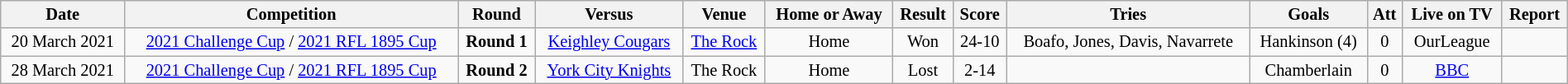<table class="wikitable" style="text-align: center; font-size:85%;" width="100%">
<tr>
<th>Date</th>
<th>Competition</th>
<th>Round</th>
<th>Versus</th>
<th>Venue</th>
<th>Home or Away</th>
<th>Result</th>
<th>Score</th>
<th>Tries</th>
<th>Goals</th>
<th>Att</th>
<th>Live on TV</th>
<th>Report</th>
</tr>
<tr>
<td>20 March 2021</td>
<td><a href='#'>2021 Challenge Cup</a> / <a href='#'>2021 RFL 1895 Cup</a></td>
<td><strong>Round 1</strong></td>
<td> <a href='#'>Keighley Cougars</a></td>
<td><a href='#'>The Rock</a></td>
<td>Home</td>
<td>Won</td>
<td>24-10</td>
<td>Boafo, Jones, Davis, Navarrete</td>
<td>Hankinson (4)</td>
<td>0</td>
<td>OurLeague</td>
<td></td>
</tr>
<tr>
<td>28 March 2021</td>
<td><a href='#'>2021 Challenge Cup</a> / <a href='#'>2021 RFL 1895 Cup</a></td>
<td><strong>Round 2</strong></td>
<td> <a href='#'>York City Knights</a></td>
<td>The Rock</td>
<td>Home</td>
<td>Lost</td>
<td>2-14</td>
<td></td>
<td>Chamberlain</td>
<td>0</td>
<td><a href='#'>BBC</a></td>
<td></td>
</tr>
</table>
